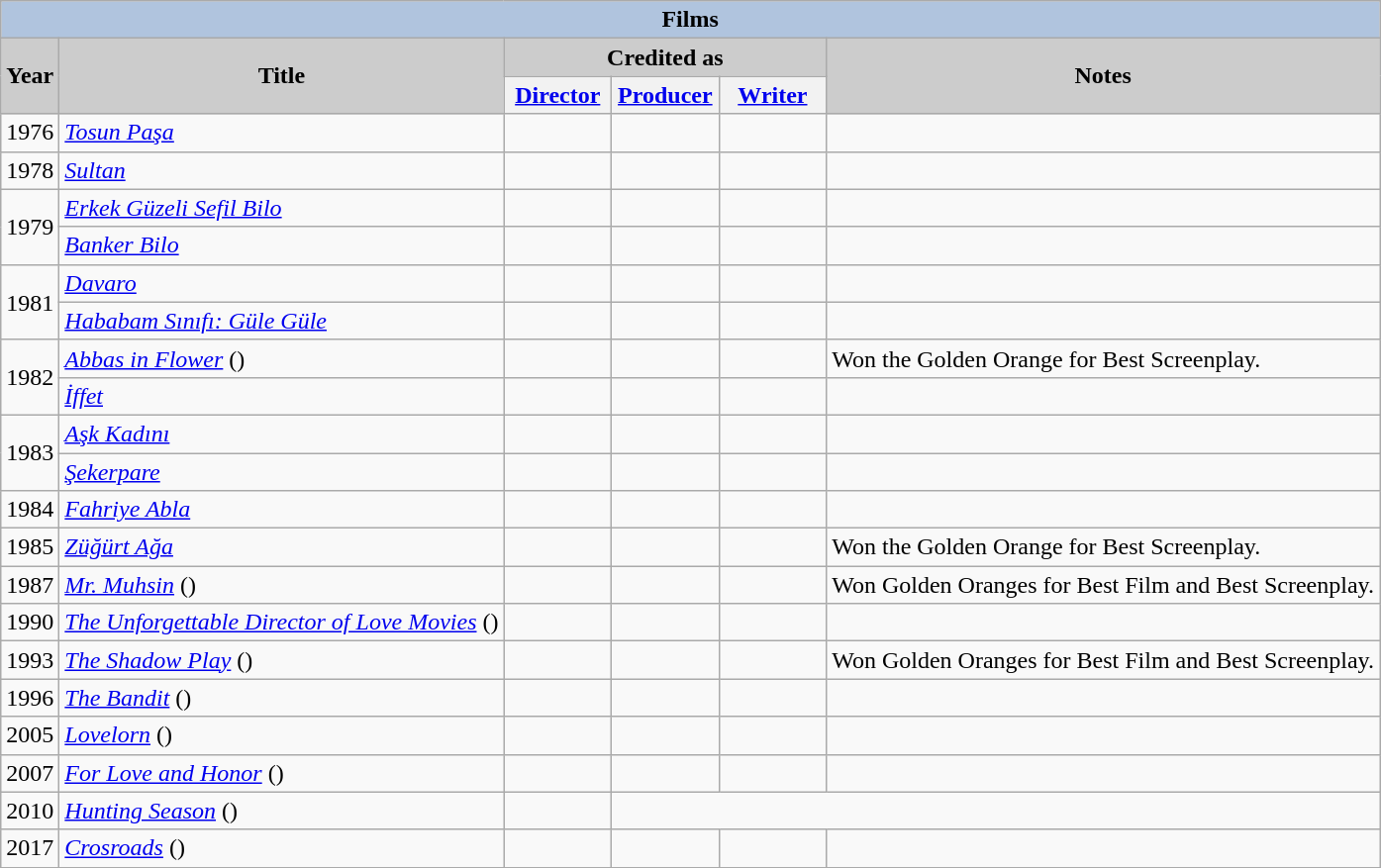<table class="wikitable" | border="2" cellpadding="4" background: #f9f9f9;>
<tr align="center">
<th colspan=6 style="background:#B0C4DE;">Films</th>
</tr>
<tr>
<th style="background:#CCCCCC;" rowspan="2">Year</th>
<th style="background:#CCCCCC;" rowspan="2">Title</th>
<th style="background:#CCCCCC;" colspan="3">Credited as</th>
<th style="background:#CCCCCC;" rowspan="2">Notes</th>
</tr>
<tr>
<th width=65><a href='#'>Director</a></th>
<th width=65><a href='#'>Producer</a></th>
<th width=65><a href='#'>Writer</a></th>
</tr>
<tr>
<td>1976</td>
<td><em><a href='#'>Tosun Paşa</a></em></td>
<td></td>
<td></td>
<td></td>
<td></td>
</tr>
<tr>
<td>1978</td>
<td><em><a href='#'>Sultan</a></em></td>
<td></td>
<td></td>
<td></td>
<td></td>
</tr>
<tr>
<td rowspan="2">1979</td>
<td><em><a href='#'>Erkek Güzeli Sefil Bilo</a></em></td>
<td></td>
<td></td>
<td></td>
<td></td>
</tr>
<tr>
<td><em><a href='#'>Banker Bilo</a></em></td>
<td></td>
<td></td>
<td></td>
<td></td>
</tr>
<tr>
<td rowspan="2">1981</td>
<td><em><a href='#'>Davaro</a></em></td>
<td></td>
<td></td>
<td></td>
<td></td>
</tr>
<tr>
<td><em><a href='#'>Hababam Sınıfı: Güle Güle</a></em></td>
<td></td>
<td></td>
<td></td>
<td></td>
</tr>
<tr>
<td rowspan="2">1982</td>
<td><em><a href='#'>Abbas in Flower</a></em> ()</td>
<td></td>
<td></td>
<td></td>
<td>Won the Golden Orange for Best Screenplay.</td>
</tr>
<tr>
<td><em><a href='#'>İffet</a></em></td>
<td></td>
<td></td>
<td></td>
<td></td>
</tr>
<tr>
<td rowspan="2">1983</td>
<td><em><a href='#'>Aşk Kadını</a></em></td>
<td></td>
<td></td>
<td></td>
<td></td>
</tr>
<tr>
<td><em><a href='#'>Şekerpare</a></em></td>
<td></td>
<td></td>
<td></td>
<td></td>
</tr>
<tr>
<td>1984</td>
<td><em><a href='#'>Fahriye Abla</a></em></td>
<td></td>
<td></td>
<td></td>
<td></td>
</tr>
<tr>
<td>1985</td>
<td><em><a href='#'>Züğürt Ağa</a></em></td>
<td></td>
<td></td>
<td></td>
<td>Won the Golden Orange for Best Screenplay.</td>
</tr>
<tr>
<td>1987</td>
<td><em><a href='#'>Mr. Muhsin</a></em>  ()</td>
<td></td>
<td></td>
<td></td>
<td>Won Golden Oranges for Best Film and Best Screenplay.</td>
</tr>
<tr>
<td>1990</td>
<td><em><a href='#'>The Unforgettable Director of Love Movies</a></em>  ()</td>
<td></td>
<td></td>
<td></td>
<td></td>
</tr>
<tr>
<td>1993</td>
<td><em><a href='#'>The Shadow Play</a></em>  ()</td>
<td></td>
<td></td>
<td></td>
<td>Won Golden Oranges for Best Film and Best Screenplay.</td>
</tr>
<tr>
<td>1996</td>
<td><em><a href='#'>The Bandit</a></em> ()</td>
<td></td>
<td></td>
<td></td>
<td></td>
</tr>
<tr>
<td>2005</td>
<td><em><a href='#'>Lovelorn</a></em> ()</td>
<td></td>
<td></td>
<td></td>
<td></td>
</tr>
<tr>
<td>2007</td>
<td><em><a href='#'>For Love and Honor</a></em> ()</td>
<td></td>
<td></td>
<td></td>
<td></td>
</tr>
<tr>
<td>2010</td>
<td><em><a href='#'>Hunting Season</a></em> ()</td>
<td></td>
</tr>
<tr>
<td>2017</td>
<td><em><a href='#'>Crosroads</a></em> ()</td>
<td></td>
<td></td>
<td></td>
<td></td>
</tr>
<tr>
</tr>
</table>
